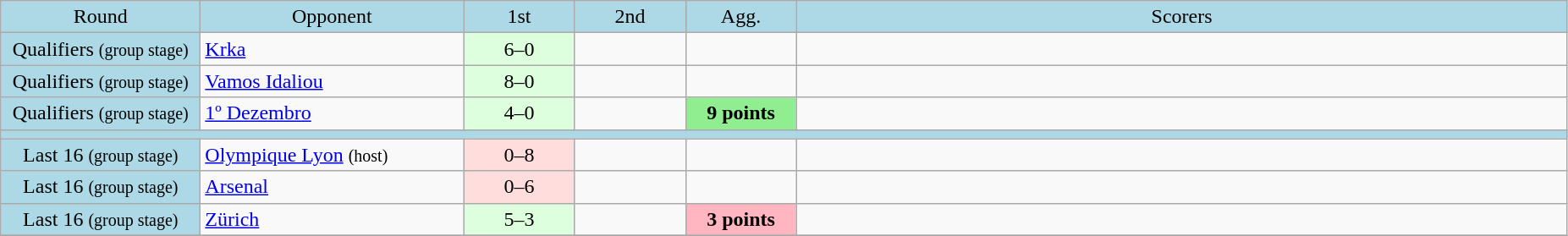<table class="wikitable" style="text-align:center">
<tr bgcolor=lightblue>
<td width=150px>Round</td>
<td width=200px>Opponent</td>
<td width=80px>1st</td>
<td width=80px>2nd</td>
<td width=80px>Agg.</td>
<td width=600px>Scorers</td>
</tr>
<tr>
<td bgcolor=lightblue>Qualifiers <small>(group stage)</small></td>
<td align=left> <a href='#'>Krka</a></td>
<td bgcolor="#ddffdd">6–0</td>
<td></td>
<td></td>
<td align=left></td>
</tr>
<tr>
<td bgcolor=lightblue>Qualifiers <small>(group stage)</small></td>
<td align=left> <a href='#'>Vamos Idaliou</a></td>
<td bgcolor="#ddffdd">8–0</td>
<td></td>
<td></td>
<td align=left></td>
</tr>
<tr>
<td bgcolor=lightblue>Qualifiers <small>(group stage)</small></td>
<td align=left> <a href='#'>1º Dezembro</a></td>
<td bgcolor="#ddffdd">4–0</td>
<td></td>
<td bgcolor=lightgreen><strong>9 points</strong></td>
<td align=left></td>
</tr>
<tr bgcolor=lightblue>
<td colspan=6></td>
</tr>
<tr>
<td bgcolor=lightblue>Last 16 <small>(group stage)</small></td>
<td align=left> <a href='#'>Olympique Lyon</a> <small>(host)</small></td>
<td bgcolor="#ffdddd">0–8</td>
<td></td>
<td></td>
<td align=left></td>
</tr>
<tr>
<td bgcolor=lightblue>Last 16 <small>(group stage)</small></td>
<td align=left> <a href='#'>Arsenal</a></td>
<td bgcolor="#ffdddd">0–6</td>
<td></td>
<td></td>
<td align=left></td>
</tr>
<tr>
<td bgcolor=lightblue>Last 16 <small>(group stage)</small></td>
<td align=left> <a href='#'>Zürich</a></td>
<td bgcolor="#ddffdd">5–3</td>
<td></td>
<td bgcolor=lightpink><strong>3 points</strong></td>
<td align=left></td>
</tr>
<tr>
</tr>
</table>
